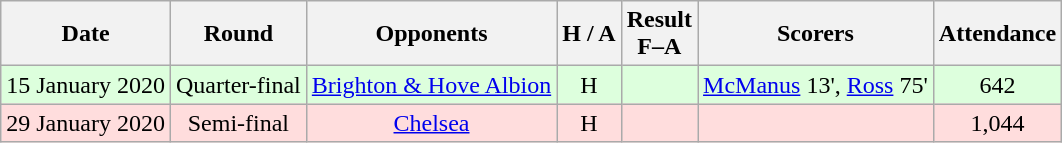<table class="wikitable" style="text-align:center">
<tr>
<th>Date</th>
<th>Round</th>
<th>Opponents</th>
<th>H / A</th>
<th>Result<br>F–A</th>
<th>Scorers</th>
<th>Attendance</th>
</tr>
<tr bgcolor=#ddffdd>
<td>15 January 2020</td>
<td>Quarter-final</td>
<td><a href='#'>Brighton & Hove Albion</a></td>
<td>H</td>
<td></td>
<td><a href='#'>McManus</a> 13', <a href='#'>Ross</a> 75'</td>
<td>642</td>
</tr>
<tr bgcolor=#ffdddd>
<td>29 January 2020</td>
<td>Semi-final</td>
<td><a href='#'>Chelsea</a></td>
<td>H</td>
<td></td>
<td></td>
<td>1,044</td>
</tr>
</table>
